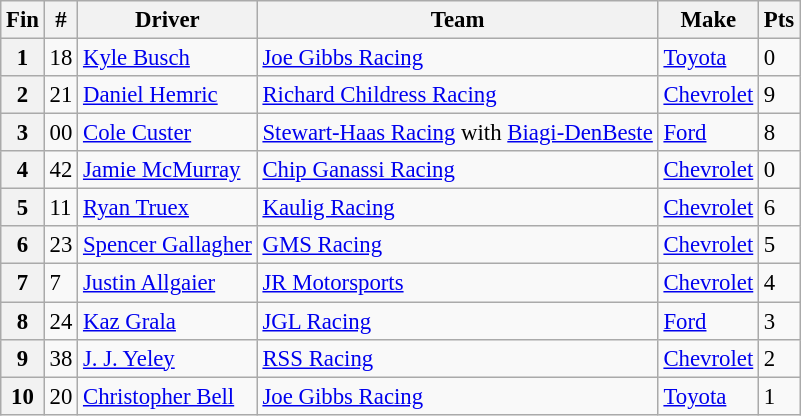<table class="wikitable" style="font-size:95%">
<tr>
<th>Fin</th>
<th>#</th>
<th>Driver</th>
<th>Team</th>
<th>Make</th>
<th>Pts</th>
</tr>
<tr>
<th>1</th>
<td>18</td>
<td><a href='#'>Kyle Busch</a></td>
<td><a href='#'>Joe Gibbs Racing</a></td>
<td><a href='#'>Toyota</a></td>
<td>0</td>
</tr>
<tr>
<th>2</th>
<td>21</td>
<td><a href='#'>Daniel Hemric</a></td>
<td><a href='#'>Richard Childress Racing</a></td>
<td><a href='#'>Chevrolet</a></td>
<td>9</td>
</tr>
<tr>
<th>3</th>
<td>00</td>
<td><a href='#'>Cole Custer</a></td>
<td><a href='#'>Stewart-Haas Racing</a> with <a href='#'>Biagi-DenBeste</a></td>
<td><a href='#'>Ford</a></td>
<td>8</td>
</tr>
<tr>
<th>4</th>
<td>42</td>
<td><a href='#'>Jamie McMurray</a></td>
<td><a href='#'>Chip Ganassi Racing</a></td>
<td><a href='#'>Chevrolet</a></td>
<td>0</td>
</tr>
<tr>
<th>5</th>
<td>11</td>
<td><a href='#'>Ryan Truex</a></td>
<td><a href='#'>Kaulig Racing</a></td>
<td><a href='#'>Chevrolet</a></td>
<td>6</td>
</tr>
<tr>
<th>6</th>
<td>23</td>
<td><a href='#'>Spencer Gallagher</a></td>
<td><a href='#'>GMS Racing</a></td>
<td><a href='#'>Chevrolet</a></td>
<td>5</td>
</tr>
<tr>
<th>7</th>
<td>7</td>
<td><a href='#'>Justin Allgaier</a></td>
<td><a href='#'>JR Motorsports</a></td>
<td><a href='#'>Chevrolet</a></td>
<td>4</td>
</tr>
<tr>
<th>8</th>
<td>24</td>
<td><a href='#'>Kaz Grala</a></td>
<td><a href='#'>JGL Racing</a></td>
<td><a href='#'>Ford</a></td>
<td>3</td>
</tr>
<tr>
<th>9</th>
<td>38</td>
<td><a href='#'>J. J. Yeley</a></td>
<td><a href='#'>RSS Racing</a></td>
<td><a href='#'>Chevrolet</a></td>
<td>2</td>
</tr>
<tr>
<th>10</th>
<td>20</td>
<td><a href='#'>Christopher Bell</a></td>
<td><a href='#'>Joe Gibbs Racing</a></td>
<td><a href='#'>Toyota</a></td>
<td>1</td>
</tr>
</table>
